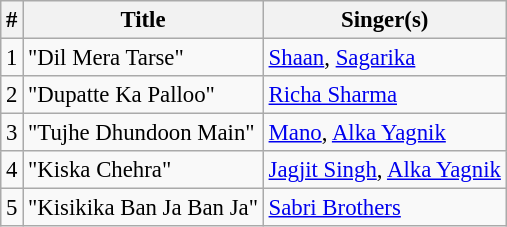<table class="wikitable" style="font-size:95%;">
<tr>
<th>#</th>
<th>Title</th>
<th>Singer(s)</th>
</tr>
<tr>
<td>1</td>
<td>"Dil Mera Tarse"</td>
<td><a href='#'>Shaan</a>, <a href='#'>Sagarika</a></td>
</tr>
<tr>
<td>2</td>
<td>"Dupatte Ka Palloo"</td>
<td><a href='#'>Richa Sharma</a></td>
</tr>
<tr>
<td>3</td>
<td>"Tujhe Dhundoon Main"</td>
<td><a href='#'>Mano</a>, <a href='#'>Alka Yagnik</a></td>
</tr>
<tr>
<td>4</td>
<td>"Kiska Chehra"</td>
<td><a href='#'>Jagjit Singh</a>, <a href='#'>Alka Yagnik</a></td>
</tr>
<tr>
<td>5</td>
<td>"Kisikika Ban Ja Ban Ja"</td>
<td><a href='#'>Sabri Brothers</a></td>
</tr>
</table>
